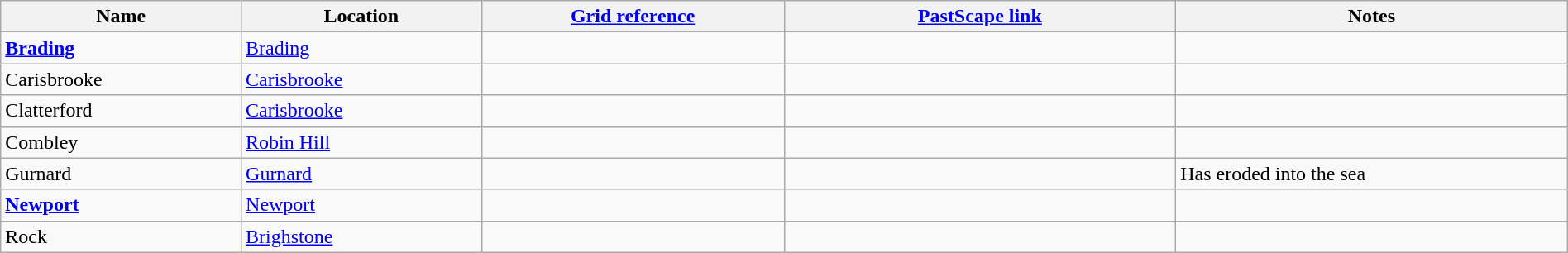<table class="wikitable sortable" border="1" style="width: 100%">
<tr>
<th scope="col">Name</th>
<th scope="col">Location</th>
<th scope="col"><a href='#'>Grid reference</a></th>
<th scope="col" class="unsortable" width="25%"><a href='#'>PastScape link</a></th>
<th scope="col" class="unsortable" width="25%">Notes</th>
</tr>
<tr>
<td><strong><a href='#'>Brading</a></strong></td>
<td><a href='#'>Brading</a></td>
<td></td>
<td></td>
<td></td>
</tr>
<tr>
<td>Carisbrooke</td>
<td><a href='#'>Carisbrooke</a></td>
<td></td>
<td></td>
<td></td>
</tr>
<tr>
<td>Clatterford</td>
<td><a href='#'>Carisbrooke</a></td>
<td></td>
<td></td>
<td></td>
</tr>
<tr>
<td>Combley</td>
<td><a href='#'>Robin Hill</a></td>
<td></td>
<td></td>
<td></td>
</tr>
<tr>
<td>Gurnard</td>
<td><a href='#'>Gurnard</a></td>
<td></td>
<td></td>
<td>Has eroded into the sea</td>
</tr>
<tr>
<td><strong><a href='#'>Newport</a></strong></td>
<td><a href='#'>Newport</a></td>
<td></td>
<td></td>
<td></td>
</tr>
<tr>
<td>Rock</td>
<td><a href='#'>Brighstone</a></td>
<td></td>
<td></td>
<td></td>
</tr>
</table>
